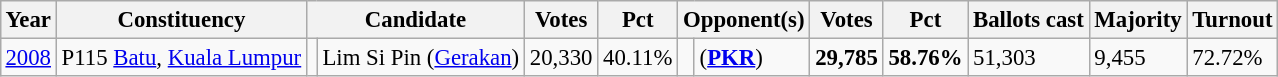<table class="wikitable" style="margin:0.5em ; font-size:95%">
<tr>
<th>Year</th>
<th>Constituency</th>
<th colspan=2>Candidate</th>
<th>Votes</th>
<th>Pct</th>
<th colspan=2>Opponent(s)</th>
<th>Votes</th>
<th>Pct</th>
<th>Ballots cast</th>
<th>Majority</th>
<th>Turnout</th>
</tr>
<tr>
<td><a href='#'>2008</a></td>
<td>P115 <a href='#'>Batu</a>, <a href='#'>Kuala Lumpur</a></td>
<td></td>
<td>Lim Si Pin (<a href='#'>Gerakan</a>)</td>
<td align="right">20,330</td>
<td>40.11%</td>
<td></td>
<td> (<a href='#'><strong>PKR</strong></a>)</td>
<td align="right"><strong>29,785</strong></td>
<td><strong>58.76%</strong></td>
<td>51,303</td>
<td>9,455</td>
<td>72.72%</td>
</tr>
</table>
